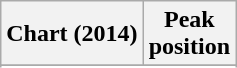<table class="wikitable sortable plainrowheaders" style="text-align:center">
<tr>
<th scope="col">Chart (2014)</th>
<th scope="col">Peak<br>position</th>
</tr>
<tr>
</tr>
<tr>
</tr>
<tr>
</tr>
<tr>
</tr>
<tr>
</tr>
<tr>
</tr>
<tr>
</tr>
<tr>
</tr>
<tr>
</tr>
<tr>
</tr>
<tr>
</tr>
</table>
